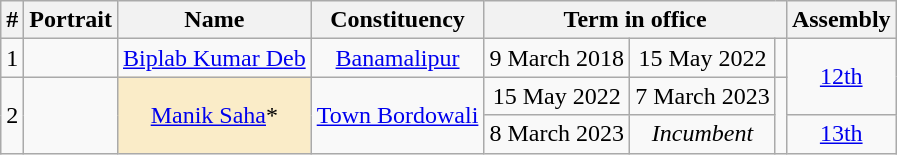<table class="wikitable plainrowheaders" style="text-align:center">
<tr align=center>
<th>#</th>
<th>Portrait</th>
<th>Name</th>
<th>Constituency</th>
<th colspan="3">Term in office</th>
<th>Assembly</th>
</tr>
<tr align="center">
<td>1</td>
<td></td>
<td><a href='#'>Biplab Kumar Deb</a></td>
<td><a href='#'>Banamalipur</a></td>
<td>9 March 2018</td>
<td>15 May 2022</td>
<td></td>
<td rowspan="2"><a href='#'>12th</a></td>
</tr>
<tr align="center">
<td rowspan="2">2</td>
<td rowspan="2"></td>
<td rowspan="2" style="background:#faecc8;text-align:center;"><a href='#'>Manik Saha</a>*</td>
<td rowspan="2"><a href='#'>Town Bordowali</a></td>
<td>15 May 2022</td>
<td>7 March 2023</td>
<td rowspan=2></td>
</tr>
<tr>
<td>8 March 2023</td>
<td><em>Incumbent</em></td>
<td><a href='#'>13th</a></td>
</tr>
</table>
